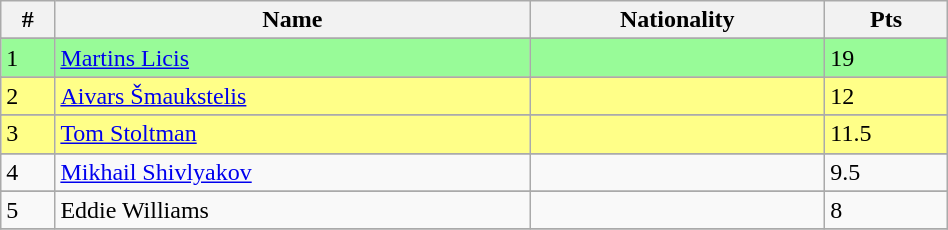<table class="wikitable" style="display: inline-table; width: 50%;">
<tr>
<th>#</th>
<th>Name</th>
<th>Nationality</th>
<th>Pts</th>
</tr>
<tr>
</tr>
<tr style="background:palegreen">
<td>1</td>
<td><a href='#'>Martins Licis</a></td>
<td></td>
<td>19</td>
</tr>
<tr>
</tr>
<tr style="background:#ff8">
<td>2</td>
<td><a href='#'>Aivars Šmaukstelis</a></td>
<td></td>
<td>12</td>
</tr>
<tr>
</tr>
<tr style="background:#ff8">
<td>3</td>
<td><a href='#'>Tom Stoltman</a></td>
<td></td>
<td>11.5</td>
</tr>
<tr>
</tr>
<tr>
<td>4</td>
<td><a href='#'>Mikhail Shivlyakov</a></td>
<td></td>
<td>9.5</td>
</tr>
<tr>
</tr>
<tr>
<td>5</td>
<td>Eddie Williams</td>
<td></td>
<td>8</td>
</tr>
<tr>
</tr>
</table>
